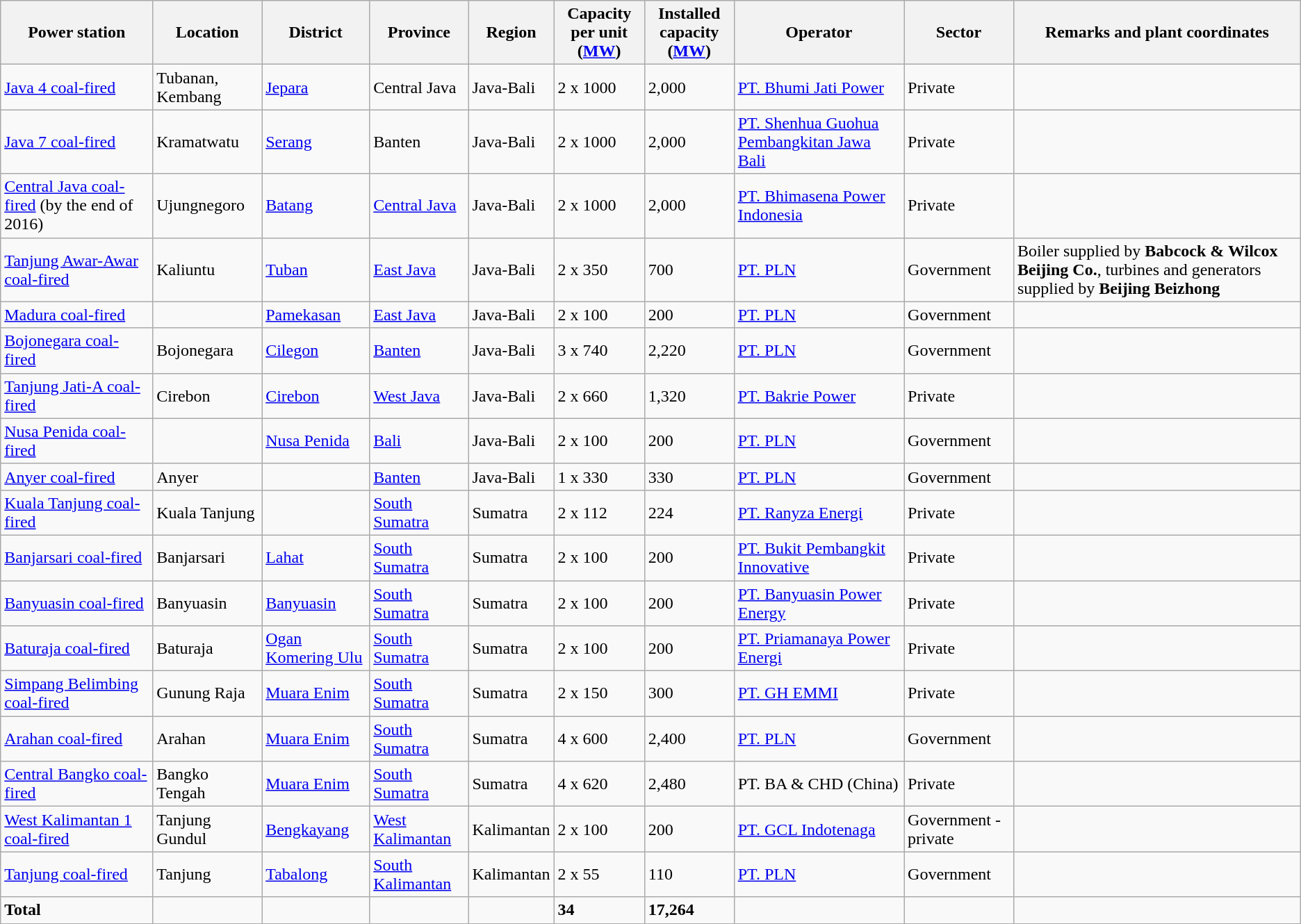<table class="sortable wikitable">
<tr>
<th>Power station</th>
<th>Location</th>
<th>District</th>
<th>Province</th>
<th>Region</th>
<th>Capacity per unit<br>(<a href='#'>MW</a>)</th>
<th>Installed capacity<br> (<a href='#'>MW</a>)</th>
<th>Operator</th>
<th>Sector</th>
<th>Remarks and plant coordinates</th>
</tr>
<tr>
<td><a href='#'>Java 4 coal-fired</a></td>
<td>Tubanan, Kembang</td>
<td><a href='#'>Jepara</a></td>
<td>Central Java</td>
<td>Java-Bali</td>
<td>2 x 1000</td>
<td>2,000</td>
<td><a href='#'>PT. Bhumi Jati Power</a></td>
<td>Private</td>
<td></td>
</tr>
<tr>
<td><a href='#'>Java 7 coal-fired</a></td>
<td>Kramatwatu</td>
<td><a href='#'>Serang</a></td>
<td>Banten</td>
<td>Java-Bali</td>
<td>2 x 1000</td>
<td>2,000</td>
<td><a href='#'>PT. Shenhua Guohua Pembangkitan Jawa Bali</a></td>
<td>Private</td>
<td></td>
</tr>
<tr>
<td><a href='#'>Central Java coal-fired</a> (by the end of 2016)</td>
<td>Ujungnegoro</td>
<td><a href='#'>Batang</a></td>
<td><a href='#'>Central Java</a></td>
<td>Java-Bali</td>
<td>2 x 1000</td>
<td>2,000</td>
<td><a href='#'>PT. Bhimasena Power Indonesia</a></td>
<td>Private</td>
<td></td>
</tr>
<tr>
<td><a href='#'>Tanjung Awar-Awar coal-fired</a></td>
<td>Kaliuntu</td>
<td><a href='#'>Tuban</a></td>
<td><a href='#'>East Java</a></td>
<td>Java-Bali</td>
<td>2 x 350</td>
<td>700</td>
<td><a href='#'>PT. PLN</a></td>
<td>Government</td>
<td>Boiler supplied by <strong>Babcock & Wilcox Beijing Co.</strong>, turbines and generators supplied by <strong>Beijing Beizhong</strong></td>
</tr>
<tr>
<td><a href='#'>Madura coal-fired</a></td>
<td></td>
<td><a href='#'>Pamekasan</a></td>
<td><a href='#'>East Java</a></td>
<td>Java-Bali</td>
<td>2 x 100</td>
<td>200</td>
<td><a href='#'>PT. PLN</a></td>
<td>Government</td>
<td></td>
</tr>
<tr>
<td><a href='#'>Bojonegara coal-fired</a></td>
<td>Bojonegara</td>
<td><a href='#'>Cilegon</a></td>
<td><a href='#'>Banten</a></td>
<td>Java-Bali</td>
<td>3 x 740</td>
<td>2,220</td>
<td><a href='#'>PT. PLN</a></td>
<td>Government</td>
<td></td>
</tr>
<tr>
<td><a href='#'>Tanjung Jati-A coal-fired</a></td>
<td>Cirebon</td>
<td><a href='#'>Cirebon</a></td>
<td><a href='#'>West Java</a></td>
<td>Java-Bali</td>
<td>2 x 660</td>
<td>1,320</td>
<td><a href='#'>PT. Bakrie Power</a></td>
<td>Private</td>
<td></td>
</tr>
<tr>
<td><a href='#'>Nusa Penida coal-fired</a></td>
<td></td>
<td><a href='#'>Nusa Penida</a></td>
<td><a href='#'>Bali</a></td>
<td>Java-Bali</td>
<td>2 x 100</td>
<td>200</td>
<td><a href='#'>PT. PLN</a></td>
<td>Government</td>
<td></td>
</tr>
<tr>
<td><a href='#'>Anyer coal-fired</a></td>
<td>Anyer</td>
<td></td>
<td><a href='#'>Banten</a></td>
<td>Java-Bali</td>
<td>1 x 330</td>
<td>330</td>
<td><a href='#'>PT. PLN</a></td>
<td>Government</td>
<td></td>
</tr>
<tr>
<td><a href='#'>Kuala Tanjung coal-fired</a></td>
<td>Kuala Tanjung</td>
<td></td>
<td><a href='#'>South Sumatra</a></td>
<td>Sumatra</td>
<td>2 x 112</td>
<td>224</td>
<td><a href='#'>PT. Ranyza Energi</a></td>
<td>Private</td>
<td></td>
</tr>
<tr>
<td><a href='#'>Banjarsari coal-fired</a></td>
<td>Banjarsari</td>
<td><a href='#'>Lahat</a></td>
<td><a href='#'>South Sumatra</a></td>
<td>Sumatra</td>
<td>2 x 100</td>
<td>200</td>
<td><a href='#'>PT. Bukit Pembangkit Innovative</a></td>
<td>Private</td>
<td></td>
</tr>
<tr>
<td><a href='#'>Banyuasin coal-fired</a></td>
<td>Banyuasin</td>
<td><a href='#'>Banyuasin</a></td>
<td><a href='#'>South Sumatra</a></td>
<td>Sumatra</td>
<td>2 x 100</td>
<td>200</td>
<td><a href='#'>PT. Banyuasin Power Energy</a></td>
<td>Private</td>
<td></td>
</tr>
<tr>
<td><a href='#'>Baturaja coal-fired</a></td>
<td>Baturaja</td>
<td><a href='#'>Ogan Komering Ulu</a></td>
<td><a href='#'>South Sumatra</a></td>
<td>Sumatra</td>
<td>2 x 100</td>
<td>200</td>
<td><a href='#'>PT. Priamanaya Power Energi</a></td>
<td>Private</td>
<td></td>
</tr>
<tr>
<td><a href='#'>Simpang Belimbing coal-fired</a></td>
<td>Gunung Raja</td>
<td><a href='#'>Muara Enim</a></td>
<td><a href='#'>South Sumatra</a></td>
<td>Sumatra</td>
<td>2 x 150</td>
<td>300</td>
<td><a href='#'>PT. GH EMMI</a></td>
<td>Private</td>
<td></td>
</tr>
<tr>
<td><a href='#'>Arahan coal-fired</a></td>
<td>Arahan</td>
<td><a href='#'>Muara Enim</a></td>
<td><a href='#'>South Sumatra</a></td>
<td>Sumatra</td>
<td>4 x 600</td>
<td>2,400</td>
<td><a href='#'>PT. PLN</a></td>
<td>Government</td>
<td></td>
</tr>
<tr>
<td><a href='#'>Central Bangko coal-fired</a></td>
<td>Bangko Tengah</td>
<td><a href='#'>Muara Enim</a></td>
<td><a href='#'>South Sumatra</a></td>
<td>Sumatra</td>
<td>4 x 620</td>
<td>2,480</td>
<td>PT. BA & CHD (China)</td>
<td>Private</td>
<td></td>
</tr>
<tr>
<td><a href='#'>West Kalimantan 1 coal-fired</a></td>
<td>Tanjung Gundul</td>
<td><a href='#'>Bengkayang</a></td>
<td><a href='#'>West Kalimantan</a></td>
<td>Kalimantan</td>
<td>2 x 100</td>
<td>200</td>
<td><a href='#'>PT. GCL Indotenaga</a></td>
<td>Government - private</td>
<td></td>
</tr>
<tr>
<td><a href='#'>Tanjung coal-fired</a></td>
<td>Tanjung</td>
<td><a href='#'>Tabalong</a></td>
<td><a href='#'>South Kalimantan</a></td>
<td>Kalimantan</td>
<td>2 x 55</td>
<td>110</td>
<td><a href='#'>PT. PLN</a></td>
<td>Government</td>
<td></td>
</tr>
<tr>
<td><strong>Total</strong></td>
<td></td>
<td></td>
<td></td>
<td></td>
<td><strong>34</strong></td>
<td><strong>17,264</strong></td>
<td></td>
<td></td>
<td><strong> </strong></td>
</tr>
</table>
